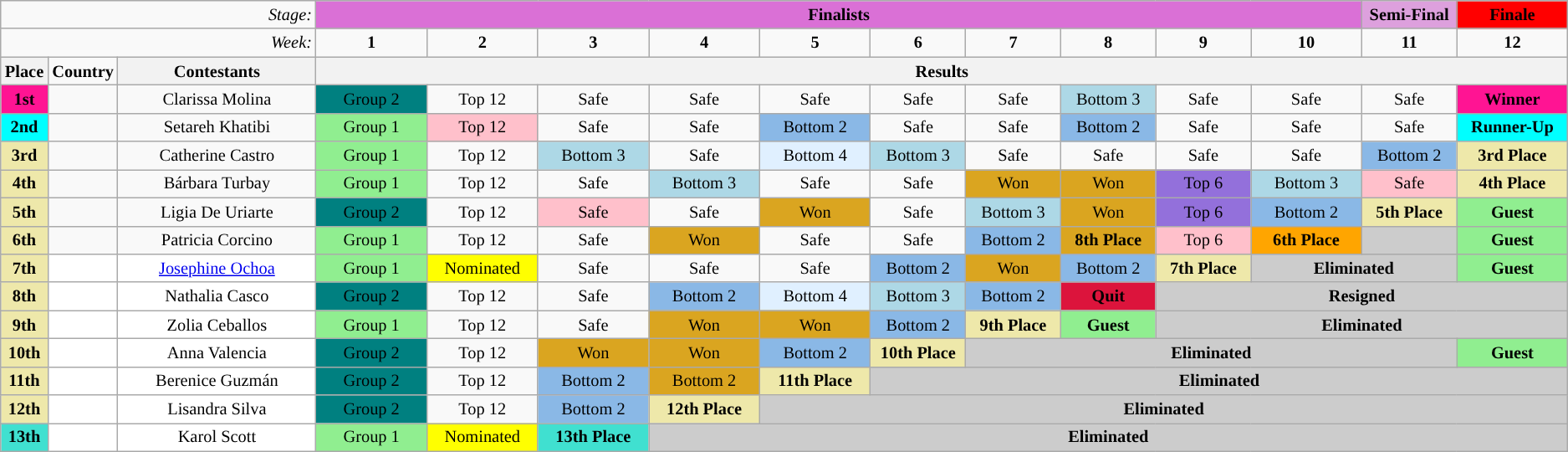<table class="wikitable" style="text-align:center;  font-size:85%">
<tr>
<td colspan="3" style="text-align:right;"><em>Stage:</em></td>
<td colspan="10" style="background:orchid; text-align:Center;"><strong>Finalists</strong></td>
<td style="background:plum; text-align:Center;"><strong>Semi-Final</strong></td>
<td style="background:Red; text-align:Center;"><strong>Finale</strong></td>
</tr>
<tr>
<td colspan="3" style="text-align:right;"><em>Week:</em></td>
<td style="text-align:center; width:7%;"><strong>1</strong></td>
<td style="text-align:center; width:7%;"><strong>2</strong></td>
<td style="text-align:center; width:7%;"><strong>3 </strong></td>
<td style="text-align:center; width:7%;"><strong>4</strong></td>
<td style="text-align:center; width:7%;"><strong>5</strong></td>
<td style="text-align:center; width:6%;"><strong>6</strong></td>
<td style="text-align:center; width:6%;"><strong>7</strong></td>
<td style="text-align:center; width:6%;"><strong>8</strong></td>
<td style="text-align:center; width:6%;"><strong>9</strong></td>
<td style="text-align:center; width:7%;"><strong>10</strong></td>
<td style="text-align:center; width:6%;"><strong>11</strong></td>
<td style="text-align:center; width:7%;"><strong>12</strong></td>
</tr>
<tr>
<th style="text-align:center; width:2%;">Place</th>
<td style="text-align:center; width:2%;"><strong>Country</strong></td>
<th style="text-align:center; width:12.5%;">Contestants</th>
<th colspan="13" style="text-align:center;">Results</th>
</tr>
<tr>
<td style="text-align:center; background:deeppink;"><strong>1st</strong></td>
<td></td>
<td>Clarissa Molina</td>
<td style="background:teal;"><span>Group 2</span></td>
<td>Top 12</td>
<td>Safe</td>
<td>Safe</td>
<td>Safe</td>
<td>Safe</td>
<td>Safe</td>
<td style="background:lightblue; text-align:center;">Bottom 3</td>
<td>Safe</td>
<td>Safe</td>
<td>Safe</td>
<td style="text-align:center; background:deeppink;"><strong>Winner</strong></td>
</tr>
<tr>
<td style="text-align:center; background:cyan;"><strong>2nd</strong></td>
<td></td>
<td>Setareh Khatibi</td>
<td style="background:lightgreen;"><span>Group 1</span></td>
<td style="background:pink; width;">Top 12</td>
<td>Safe</td>
<td>Safe</td>
<td style="background:#8ab8e6; text-align:center;">Bottom 2</td>
<td>Safe</td>
<td>Safe</td>
<td style="background:#8ab8e6; text-align:center;">Bottom 2</td>
<td>Safe</td>
<td>Safe</td>
<td>Safe</td>
<td style="text-align:center; background:cyan;"><strong>Runner-Up</strong></td>
</tr>
<tr>
<td style="text-align:center; background:palegoldenrod;"><strong>3rd</strong></td>
<td></td>
<td>Catherine Castro</td>
<td style="background:lightgreen;"><span>Group 1</span></td>
<td>Top 12</td>
<td style="background:lightblue; text-align:center;">Bottom 3</td>
<td>Safe</td>
<td style="background:#e0f0ff; text-align:center;">Bottom 4</td>
<td style="background:lightblue; text-align:center;">Bottom 3</td>
<td>Safe</td>
<td>Safe</td>
<td>Safe</td>
<td>Safe</td>
<td style="background:#8ab8e6; text-align:center;">Bottom 2</td>
<td style="text-align:center; background:palegoldenrod;"><strong>3rd Place</strong></td>
</tr>
<tr>
<td style="text-align:center; background:palegoldenrod;"><strong>4th</strong></td>
<td></td>
<td>Bárbara Turbay</td>
<td style="background:lightgreen;"><span>Group 1</span></td>
<td>Top 12</td>
<td>Safe</td>
<td style="background:lightblue; text-align:center;">Bottom 3</td>
<td>Safe</td>
<td>Safe</td>
<td style="background:goldenrod; text-align:center;">Won</td>
<td style="background:goldenrod; text-align:center;">Won</td>
<td style="background:mediumpurple; text-align:center;">Top 6</td>
<td style="background:lightblue; text-align:center;">Bottom 3</td>
<td style="background:pink; width;">Safe</td>
<td style="text-align:center; background:palegoldenrod;"><strong>4th Place</strong></td>
</tr>
<tr>
<td style="text-align:center; background:palegoldenrod;"><strong>5th</strong></td>
<td></td>
<td>Ligia De Uriarte</td>
<td style="background:teal;"><span>Group 2</span></td>
<td>Top 12</td>
<td style="background:pink;">Safe</td>
<td>Safe</td>
<td style="background:goldenrod; text-align:center;">Won</td>
<td>Safe</td>
<td style="background:lightblue; text-align:center;">Bottom 3</td>
<td style="background:goldenrod; text-align:center;">Won</td>
<td style="background:mediumpurple; text-align:center;">Top 6</td>
<td style="background:#8ab8e6; text-align:center;">Bottom 2</td>
<td style="text-align:center; background:palegoldenrod"><strong>5th Place</strong></td>
<td style="background:lightgreen; text-align:center;"><strong>Guest</strong></td>
</tr>
<tr>
<td style="text-align:center; background:palegoldenrod;"><strong>6th</strong></td>
<td></td>
<td>Patricia Corcino</td>
<td style="background:lightgreen;"><span>Group 1</span></td>
<td>Top 12</td>
<td>Safe</td>
<td style="background:goldenrod; text-align:center;">Won</td>
<td>Safe</td>
<td>Safe</td>
<td style="background:#8ab8e6; text-align:center;">Bottom 2</td>
<td style="background:goldenrod; text-align:Center;"><strong>8th Place</strong></td>
<td style="background:pink; text-align:center;">Top 6</td>
<td style="background:orange; text-align:Center;"><strong>6th Place</strong></td>
<td colspan="1" style="background:#ccc; text-align:center;"></td>
<td style="background:lightgreen; text-align:center;"><strong>Guest</strong></td>
</tr>
<tr>
<td style="text-align:center; background:palegoldenrod;"><strong>7th</strong></td>
<td style="background:white; text-align:center;"></td>
<td style="background:white; text-align:center;"><a href='#'>Josephine Ochoa</a></td>
<td style="background:lightgreen;"><span>Group 1</span></td>
<td style="text-align:center; background:yellow;">Nominated</td>
<td>Safe</td>
<td>Safe</td>
<td>Safe</td>
<td style="background:#8ab8e6; text-align:center;">Bottom 2</td>
<td style="background:goldenrod; text-align:center;">Won</td>
<td style="background:#8ab8e6; text-align:center;">Bottom 2</td>
<td style="background:palegoldenrod; text-align:Center;"><strong>7th Place</strong></td>
<td colspan="2" style="background:#ccc; text-align:center;"><strong>Eliminated</strong></td>
<td style="background:lightgreen; text-align:center;"><strong>Guest</strong></td>
</tr>
<tr>
<td style="text-align:center; background:palegoldenrod;"><strong>8th</strong></td>
<td style="background:white; text-align:center;"></td>
<td style="background:white; text-align:center;">Nathalia Casco</td>
<td style="background:teal;"><span>Group 2</span></td>
<td>Top 12</td>
<td>Safe</td>
<td style="background:#8ab8e6; text-align:center;">Bottom 2</td>
<td style="background:#e0f0ff; text-align:center;">Bottom 4</td>
<td style="background:lightblue; text-align:center;">Bottom 3</td>
<td style="background:#8ab8e6; text-align:center;">Bottom 2</td>
<td style="background:crimson; text-align:Center;"><strong>Quit</strong></td>
<td colspan="9" style="background:#ccc; text-align:center;"><strong>Resigned</strong></td>
</tr>
<tr>
<td style="text-align:center; background:palegoldenrod;"><strong>9th</strong></td>
<td style="background:white; text-align:center;"></td>
<td style="background:white; text-align:center;">Zolia Ceballos</td>
<td style="background:lightgreen;"><span>Group 1</span></td>
<td>Top 12</td>
<td>Safe</td>
<td style="background:goldenrod; text-align:center;">Won</td>
<td style="background:goldenrod; text-align:center;">Won</td>
<td style="background:#8ab8e6; text-align:center;">Bottom 2</td>
<td style="text-align:center; background:palegoldenrod;"><strong>9th Place</strong></td>
<td style="background:lightgreen; text-align:center;"><strong>Guest</strong></td>
<td colspan="8" style="background:#ccc; text-align:center;"><strong>Eliminated</strong></td>
</tr>
<tr>
<td style="text-align:center; background:palegoldenrod;"><strong>10th</strong></td>
<td style="background:white; text-align:center;"></td>
<td style="background:white; text-align:center;">Anna Valencia</td>
<td style="background:teal;"><span>Group 2</span></td>
<td>Top 12</td>
<td style="background:goldenrod; text-align:center;">Won</td>
<td style="background:goldenrod; text-align:center;">Won</td>
<td style="background:#8ab8e6; text-align:center;">Bottom 2</td>
<td style="background:palegoldenrod; text-align:Center;"><strong>10th Place</strong></td>
<td colspan="5" style="background:#ccc; text-align:center;"><strong>Eliminated</strong></td>
<td style="background:lightgreen; text-align:center;"><strong>Guest</strong></td>
</tr>
<tr>
<td style="text-align:center; background:palegoldenrod;"><strong>11th</strong></td>
<td style="background:white; text-align:center;"></td>
<td style="background:white; text-align:center;">Berenice Guzmán</td>
<td style="background:teal;"><span>Group 2</span></td>
<td>Top 12</td>
<td style="background:#8ab8e6; text-align:center;">Bottom 2</td>
<td style="background:goldenrod; text-align:center;">Bottom 2</td>
<td style="background:palegoldenrod; text-align:Center;"><strong>11th Place</strong></td>
<td colspan="11" style="background:#ccc; text-align:center;"><strong>Eliminated</strong></td>
</tr>
<tr>
<td style="text-align:center; background:palegoldenrod;"><strong>12th</strong></td>
<td style="background:white; text-align:center;"></td>
<td style="background:white; text-align:center;">Lisandra Silva</td>
<td style="background:teal;"><span>Group 2</span></td>
<td>Top 12</td>
<td style="background:#8ab8e6; text-align:center;">Bottom 2</td>
<td style="background:palegoldenrod; text-align:Center;"><strong>12th Place</strong></td>
<td colspan="12" style="background:#ccc; text-align:center;"><strong>Eliminated</strong></td>
</tr>
<tr>
<td style="text-align:center; background:turquoise;"><strong>13th</strong></td>
<td style="background:white; text-align:center;"></td>
<td style="background:white; text-align:center;">Karol Scott</td>
<td style="background:lightgreen;"><span>Group 1</span></td>
<td style="text-align:center; background:yellow;">Nominated</td>
<td style="background:turquoise; text-align:Center;"><strong>13th Place</strong></td>
<td colspan="12" style="background:#ccc; text-align:center;"><strong>Eliminated</strong></td>
</tr>
</table>
